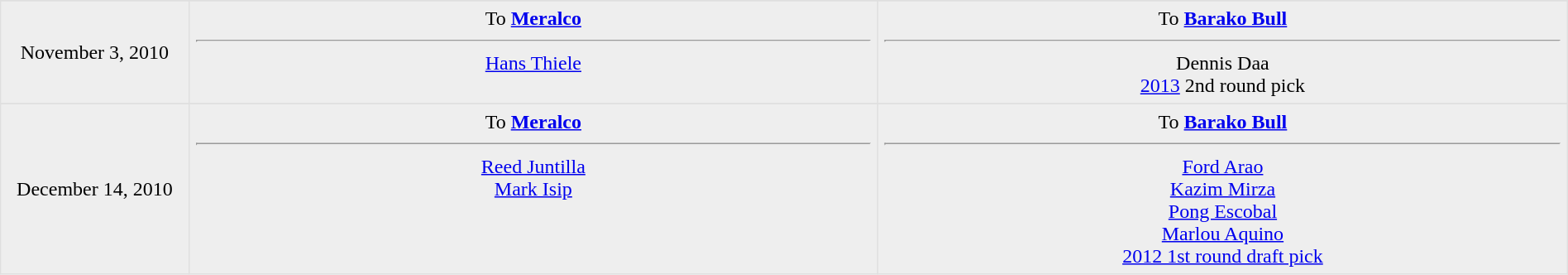<table border=1 style="border-collapse:collapse; text-align: center; width: 100%" bordercolor="#DFDFDF"  cellpadding="5">
<tr>
</tr>
<tr bgcolor="eeeeee">
<td style="width:12%">November 3, 2010 <br></td>
<td style="width:44%" valign="top">To <strong><a href='#'>Meralco</a></strong><hr><a href='#'>Hans Thiele</a></td>
<td style="width:44%" valign="top">To <strong><a href='#'>Barako Bull</a></strong><hr>Dennis Daa<br><a href='#'>2013</a> 2nd round pick</td>
</tr>
<tr>
</tr>
<tr bgcolor="eeeeee">
<td style="width:12%">December 14, 2010 <br></td>
<td style="width:44%" valign="top">To <strong><a href='#'>Meralco</a></strong><hr><a href='#'>Reed Juntilla</a><br><a href='#'>Mark Isip</a></td>
<td style="width:44%" valign="top">To <strong><a href='#'>Barako Bull</a></strong><hr><a href='#'>Ford Arao</a><br><a href='#'>Kazim Mirza</a><br><a href='#'>Pong Escobal</a><br><a href='#'>Marlou Aquino</a><br><a href='#'>2012 1st round draft pick</a></td>
</tr>
</table>
